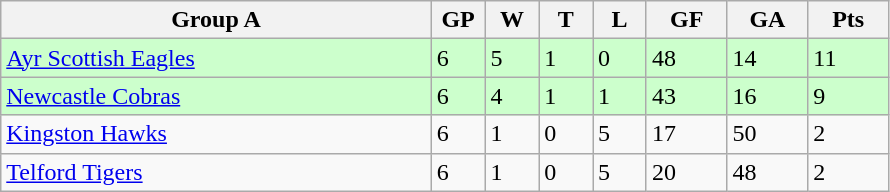<table class="wikitable">
<tr>
<th width="40%">Group A</th>
<th width="5%">GP</th>
<th width="5%">W</th>
<th width="5%">T</th>
<th width="5%">L</th>
<th width="7.5%">GF</th>
<th width="7.5%">GA</th>
<th width="7.5%">Pts</th>
</tr>
<tr bgcolor="#CCFFCC">
<td><a href='#'>Ayr Scottish Eagles</a></td>
<td>6</td>
<td>5</td>
<td>1</td>
<td>0</td>
<td>48</td>
<td>14</td>
<td>11</td>
</tr>
<tr bgcolor="#CCFFCC">
<td><a href='#'>Newcastle Cobras</a></td>
<td>6</td>
<td>4</td>
<td>1</td>
<td>1</td>
<td>43</td>
<td>16</td>
<td>9</td>
</tr>
<tr>
<td><a href='#'>Kingston Hawks</a></td>
<td>6</td>
<td>1</td>
<td>0</td>
<td>5</td>
<td>17</td>
<td>50</td>
<td>2</td>
</tr>
<tr>
<td><a href='#'>Telford Tigers</a></td>
<td>6</td>
<td>1</td>
<td>0</td>
<td>5</td>
<td>20</td>
<td>48</td>
<td>2</td>
</tr>
</table>
